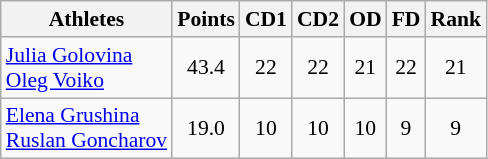<table class="wikitable" border="1" style="font-size:90%">
<tr>
<th>Athletes</th>
<th>Points</th>
<th>CD1</th>
<th>CD2</th>
<th>OD</th>
<th>FD</th>
<th>Rank</th>
</tr>
<tr align=center>
<td align=left><a href='#'>Julia Golovina</a><br><a href='#'>Oleg Voiko</a></td>
<td>43.4</td>
<td>22</td>
<td>22</td>
<td>21</td>
<td>22</td>
<td>21</td>
</tr>
<tr align=center>
<td align=left><a href='#'>Elena Grushina</a><br><a href='#'>Ruslan Goncharov</a></td>
<td>19.0</td>
<td>10</td>
<td>10</td>
<td>10</td>
<td>9</td>
<td>9</td>
</tr>
</table>
